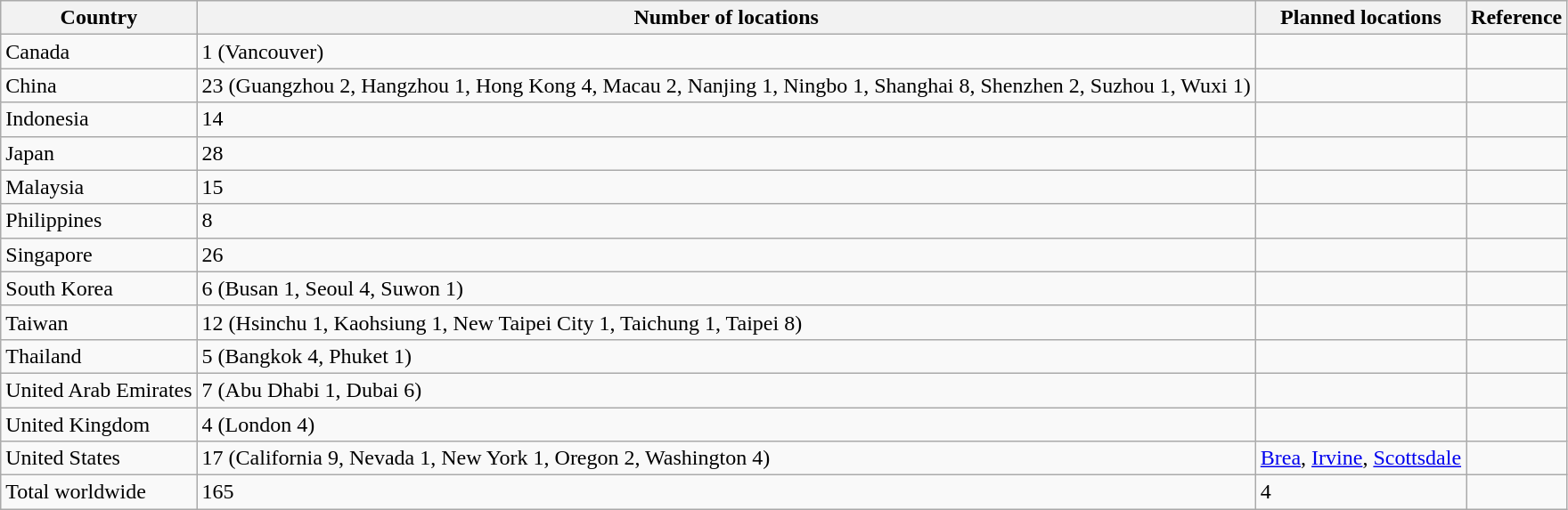<table class="wikitable">
<tr>
<th>Country</th>
<th>Number of locations</th>
<th>Planned locations</th>
<th>Reference</th>
</tr>
<tr>
<td>Canada</td>
<td>1 (Vancouver)</td>
<td></td>
<td></td>
</tr>
<tr>
<td>China</td>
<td>23 (Guangzhou 2, Hangzhou 1, Hong Kong 4, Macau 2, Nanjing 1, Ningbo 1, Shanghai 8, Shenzhen 2, Suzhou 1, Wuxi 1)</td>
<td></td>
<td></td>
</tr>
<tr>
<td>Indonesia</td>
<td>14</td>
<td></td>
<td></td>
</tr>
<tr>
<td>Japan</td>
<td>28</td>
<td></td>
<td></td>
</tr>
<tr>
<td>Malaysia</td>
<td>15</td>
<td></td>
<td></td>
</tr>
<tr>
<td>Philippines</td>
<td>8</td>
<td></td>
<td></td>
</tr>
<tr>
<td>Singapore</td>
<td>26</td>
<td></td>
<td></td>
</tr>
<tr>
<td>South Korea</td>
<td>6 (Busan 1, Seoul 4, Suwon 1)</td>
<td></td>
<td></td>
</tr>
<tr>
<td>Taiwan</td>
<td>12 (Hsinchu 1, Kaohsiung 1, New Taipei City 1, Taichung 1, Taipei 8)</td>
<td></td>
<td></td>
</tr>
<tr>
<td>Thailand</td>
<td>5 (Bangkok 4, Phuket 1)</td>
<td></td>
<td> </td>
</tr>
<tr>
<td>United Arab Emirates</td>
<td>7 (Abu Dhabi 1, Dubai 6)</td>
<td></td>
<td></td>
</tr>
<tr>
<td>United Kingdom</td>
<td>4 (London 4)</td>
<td></td>
<td></td>
</tr>
<tr>
<td>United States</td>
<td>17 (California 9, Nevada 1, New York 1, Oregon 2, Washington 4)</td>
<td><a href='#'>Brea</a>, <a href='#'>Irvine</a>, <a href='#'>Scottsdale</a></td>
<td></td>
</tr>
<tr>
<td>Total worldwide</td>
<td>165</td>
<td>4</td>
<td></td>
</tr>
</table>
